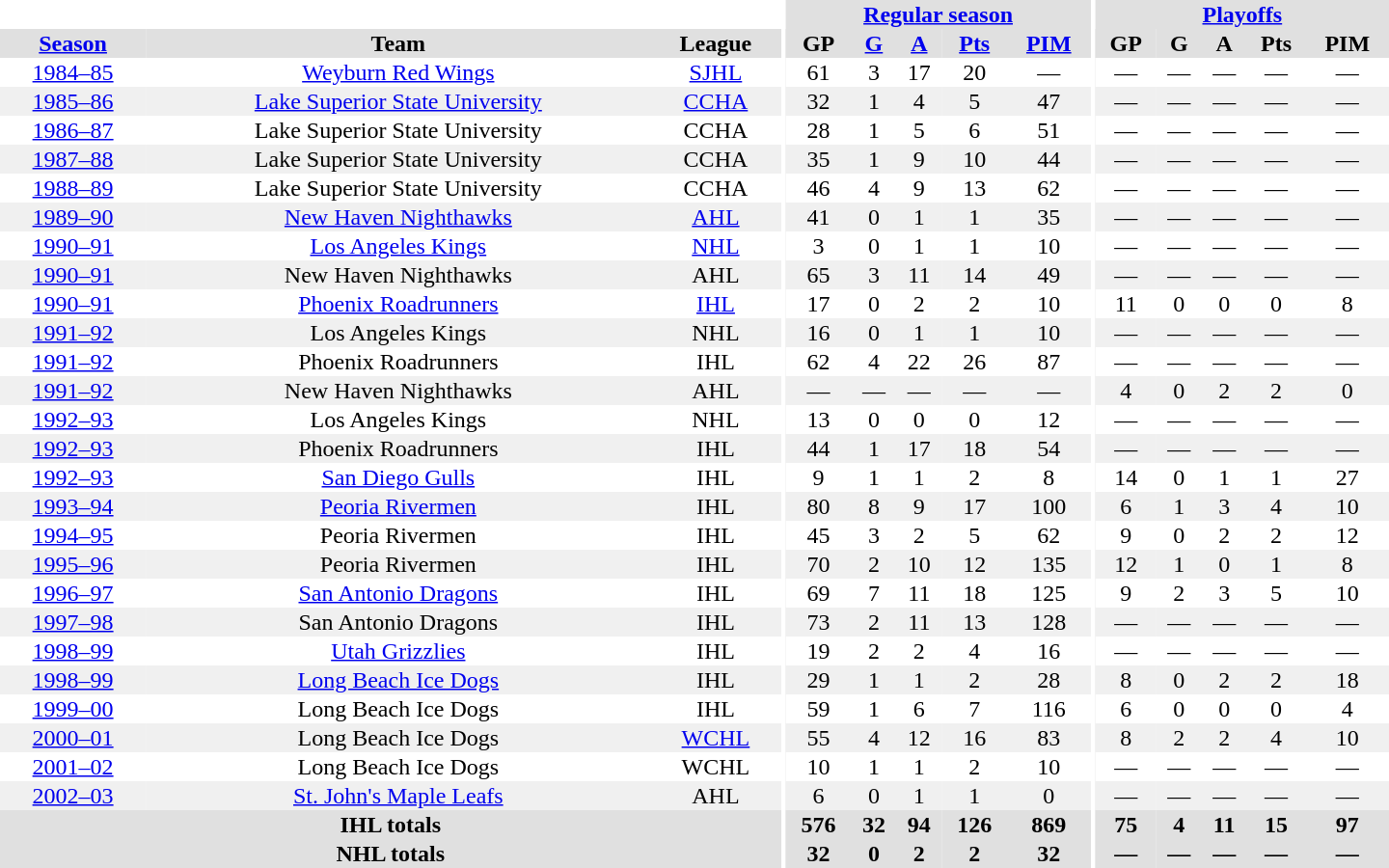<table border="0" cellpadding="1" cellspacing="0" style="text-align:center; width:60em">
<tr bgcolor="#e0e0e0">
<th colspan="3" bgcolor="#ffffff"></th>
<th rowspan="100" bgcolor="#ffffff"></th>
<th colspan="5"><a href='#'>Regular season</a></th>
<th rowspan="100" bgcolor="#ffffff"></th>
<th colspan="5"><a href='#'>Playoffs</a></th>
</tr>
<tr bgcolor="#e0e0e0">
<th><a href='#'>Season</a></th>
<th>Team</th>
<th>League</th>
<th>GP</th>
<th><a href='#'>G</a></th>
<th><a href='#'>A</a></th>
<th><a href='#'>Pts</a></th>
<th><a href='#'>PIM</a></th>
<th>GP</th>
<th>G</th>
<th>A</th>
<th>Pts</th>
<th>PIM</th>
</tr>
<tr>
<td><a href='#'>1984–85</a></td>
<td><a href='#'>Weyburn Red Wings</a></td>
<td><a href='#'>SJHL</a></td>
<td>61</td>
<td>3</td>
<td>17</td>
<td>20</td>
<td>—</td>
<td>—</td>
<td>—</td>
<td>—</td>
<td>—</td>
<td>—</td>
</tr>
<tr bgcolor="#f0f0f0">
<td><a href='#'>1985–86</a></td>
<td><a href='#'>Lake Superior State University</a></td>
<td><a href='#'>CCHA</a></td>
<td>32</td>
<td>1</td>
<td>4</td>
<td>5</td>
<td>47</td>
<td>—</td>
<td>—</td>
<td>—</td>
<td>—</td>
<td>—</td>
</tr>
<tr>
<td><a href='#'>1986–87</a></td>
<td>Lake Superior State University</td>
<td>CCHA</td>
<td>28</td>
<td>1</td>
<td>5</td>
<td>6</td>
<td>51</td>
<td>—</td>
<td>—</td>
<td>—</td>
<td>—</td>
<td>—</td>
</tr>
<tr bgcolor="#f0f0f0">
<td><a href='#'>1987–88</a></td>
<td>Lake Superior State University</td>
<td>CCHA</td>
<td>35</td>
<td>1</td>
<td>9</td>
<td>10</td>
<td>44</td>
<td>—</td>
<td>—</td>
<td>—</td>
<td>—</td>
<td>—</td>
</tr>
<tr>
<td><a href='#'>1988–89</a></td>
<td>Lake Superior State University</td>
<td>CCHA</td>
<td>46</td>
<td>4</td>
<td>9</td>
<td>13</td>
<td>62</td>
<td>—</td>
<td>—</td>
<td>—</td>
<td>—</td>
<td>—</td>
</tr>
<tr bgcolor="#f0f0f0">
<td><a href='#'>1989–90</a></td>
<td><a href='#'>New Haven Nighthawks</a></td>
<td><a href='#'>AHL</a></td>
<td>41</td>
<td>0</td>
<td>1</td>
<td>1</td>
<td>35</td>
<td>—</td>
<td>—</td>
<td>—</td>
<td>—</td>
<td>—</td>
</tr>
<tr>
<td><a href='#'>1990–91</a></td>
<td><a href='#'>Los Angeles Kings</a></td>
<td><a href='#'>NHL</a></td>
<td>3</td>
<td>0</td>
<td>1</td>
<td>1</td>
<td>10</td>
<td>—</td>
<td>—</td>
<td>—</td>
<td>—</td>
<td>—</td>
</tr>
<tr bgcolor="#f0f0f0">
<td><a href='#'>1990–91</a></td>
<td>New Haven Nighthawks</td>
<td>AHL</td>
<td>65</td>
<td>3</td>
<td>11</td>
<td>14</td>
<td>49</td>
<td>—</td>
<td>—</td>
<td>—</td>
<td>—</td>
<td>—</td>
</tr>
<tr>
<td><a href='#'>1990–91</a></td>
<td><a href='#'>Phoenix Roadrunners</a></td>
<td><a href='#'>IHL</a></td>
<td>17</td>
<td>0</td>
<td>2</td>
<td>2</td>
<td>10</td>
<td>11</td>
<td>0</td>
<td>0</td>
<td>0</td>
<td>8</td>
</tr>
<tr bgcolor="#f0f0f0">
<td><a href='#'>1991–92</a></td>
<td>Los Angeles Kings</td>
<td>NHL</td>
<td>16</td>
<td>0</td>
<td>1</td>
<td>1</td>
<td>10</td>
<td>—</td>
<td>—</td>
<td>—</td>
<td>—</td>
<td>—</td>
</tr>
<tr>
<td><a href='#'>1991–92</a></td>
<td>Phoenix Roadrunners</td>
<td>IHL</td>
<td>62</td>
<td>4</td>
<td>22</td>
<td>26</td>
<td>87</td>
<td>—</td>
<td>—</td>
<td>—</td>
<td>—</td>
<td>—</td>
</tr>
<tr bgcolor="#f0f0f0">
<td><a href='#'>1991–92</a></td>
<td>New Haven Nighthawks</td>
<td>AHL</td>
<td>—</td>
<td>—</td>
<td>—</td>
<td>—</td>
<td>—</td>
<td>4</td>
<td>0</td>
<td>2</td>
<td>2</td>
<td>0</td>
</tr>
<tr>
<td><a href='#'>1992–93</a></td>
<td>Los Angeles Kings</td>
<td>NHL</td>
<td>13</td>
<td>0</td>
<td>0</td>
<td>0</td>
<td>12</td>
<td>—</td>
<td>—</td>
<td>—</td>
<td>—</td>
<td>—</td>
</tr>
<tr bgcolor="#f0f0f0">
<td><a href='#'>1992–93</a></td>
<td>Phoenix Roadrunners</td>
<td>IHL</td>
<td>44</td>
<td>1</td>
<td>17</td>
<td>18</td>
<td>54</td>
<td>—</td>
<td>—</td>
<td>—</td>
<td>—</td>
<td>—</td>
</tr>
<tr>
<td><a href='#'>1992–93</a></td>
<td><a href='#'>San Diego Gulls</a></td>
<td>IHL</td>
<td>9</td>
<td>1</td>
<td>1</td>
<td>2</td>
<td>8</td>
<td>14</td>
<td>0</td>
<td>1</td>
<td>1</td>
<td>27</td>
</tr>
<tr bgcolor="#f0f0f0">
<td><a href='#'>1993–94</a></td>
<td><a href='#'>Peoria Rivermen</a></td>
<td>IHL</td>
<td>80</td>
<td>8</td>
<td>9</td>
<td>17</td>
<td>100</td>
<td>6</td>
<td>1</td>
<td>3</td>
<td>4</td>
<td>10</td>
</tr>
<tr>
<td><a href='#'>1994–95</a></td>
<td>Peoria Rivermen</td>
<td>IHL</td>
<td>45</td>
<td>3</td>
<td>2</td>
<td>5</td>
<td>62</td>
<td>9</td>
<td>0</td>
<td>2</td>
<td>2</td>
<td>12</td>
</tr>
<tr bgcolor="#f0f0f0">
<td><a href='#'>1995–96</a></td>
<td>Peoria Rivermen</td>
<td>IHL</td>
<td>70</td>
<td>2</td>
<td>10</td>
<td>12</td>
<td>135</td>
<td>12</td>
<td>1</td>
<td>0</td>
<td>1</td>
<td>8</td>
</tr>
<tr>
<td><a href='#'>1996–97</a></td>
<td><a href='#'>San Antonio Dragons</a></td>
<td>IHL</td>
<td>69</td>
<td>7</td>
<td>11</td>
<td>18</td>
<td>125</td>
<td>9</td>
<td>2</td>
<td>3</td>
<td>5</td>
<td>10</td>
</tr>
<tr bgcolor="#f0f0f0">
<td><a href='#'>1997–98</a></td>
<td>San Antonio Dragons</td>
<td>IHL</td>
<td>73</td>
<td>2</td>
<td>11</td>
<td>13</td>
<td>128</td>
<td>—</td>
<td>—</td>
<td>—</td>
<td>—</td>
<td>—</td>
</tr>
<tr>
<td><a href='#'>1998–99</a></td>
<td><a href='#'>Utah Grizzlies</a></td>
<td>IHL</td>
<td>19</td>
<td>2</td>
<td>2</td>
<td>4</td>
<td>16</td>
<td>—</td>
<td>—</td>
<td>—</td>
<td>—</td>
<td>—</td>
</tr>
<tr bgcolor="#f0f0f0">
<td><a href='#'>1998–99</a></td>
<td><a href='#'>Long Beach Ice Dogs</a></td>
<td>IHL</td>
<td>29</td>
<td>1</td>
<td>1</td>
<td>2</td>
<td>28</td>
<td>8</td>
<td>0</td>
<td>2</td>
<td>2</td>
<td>18</td>
</tr>
<tr>
<td><a href='#'>1999–00</a></td>
<td>Long Beach Ice Dogs</td>
<td>IHL</td>
<td>59</td>
<td>1</td>
<td>6</td>
<td>7</td>
<td>116</td>
<td>6</td>
<td>0</td>
<td>0</td>
<td>0</td>
<td>4</td>
</tr>
<tr bgcolor="#f0f0f0">
<td><a href='#'>2000–01</a></td>
<td>Long Beach Ice Dogs</td>
<td><a href='#'>WCHL</a></td>
<td>55</td>
<td>4</td>
<td>12</td>
<td>16</td>
<td>83</td>
<td>8</td>
<td>2</td>
<td>2</td>
<td>4</td>
<td>10</td>
</tr>
<tr>
<td><a href='#'>2001–02</a></td>
<td>Long Beach Ice Dogs</td>
<td>WCHL</td>
<td>10</td>
<td>1</td>
<td>1</td>
<td>2</td>
<td>10</td>
<td>—</td>
<td>—</td>
<td>—</td>
<td>—</td>
<td>—</td>
</tr>
<tr bgcolor="#f0f0f0">
<td><a href='#'>2002–03</a></td>
<td><a href='#'>St. John's Maple Leafs</a></td>
<td>AHL</td>
<td>6</td>
<td>0</td>
<td>1</td>
<td>1</td>
<td>0</td>
<td>—</td>
<td>—</td>
<td>—</td>
<td>—</td>
<td>—</td>
</tr>
<tr bgcolor="#e0e0e0">
<th colspan="3">IHL totals</th>
<th>576</th>
<th>32</th>
<th>94</th>
<th>126</th>
<th>869</th>
<th>75</th>
<th>4</th>
<th>11</th>
<th>15</th>
<th>97</th>
</tr>
<tr bgcolor="#e0e0e0">
<th colspan="3">NHL totals</th>
<th>32</th>
<th>0</th>
<th>2</th>
<th>2</th>
<th>32</th>
<th>—</th>
<th>—</th>
<th>—</th>
<th>—</th>
<th>—</th>
</tr>
</table>
